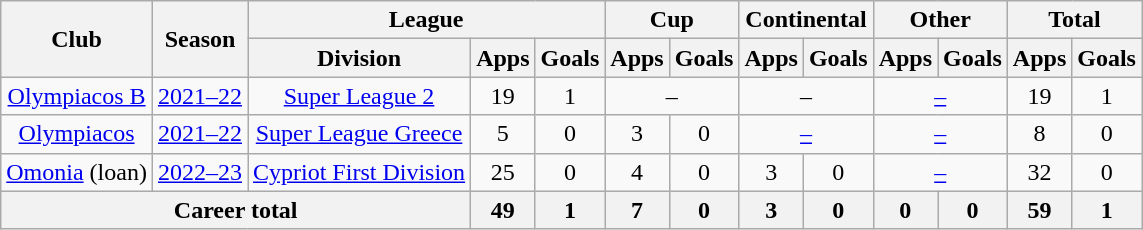<table class="wikitable" style="text-align: center">
<tr>
<th rowspan="2">Club</th>
<th rowspan="2">Season</th>
<th colspan="3">League</th>
<th colspan="2">Cup</th>
<th colspan="2">Continental</th>
<th colspan="2">Other</th>
<th colspan="2">Total</th>
</tr>
<tr>
<th>Division</th>
<th>Apps</th>
<th>Goals</th>
<th>Apps</th>
<th>Goals</th>
<th>Apps</th>
<th>Goals</th>
<th>Apps</th>
<th>Goals</th>
<th>Apps</th>
<th>Goals</th>
</tr>
<tr>
<td><a href='#'>Olympiacos B</a></td>
<td><a href='#'>2021–22</a></td>
<td><a href='#'>Super League 2</a></td>
<td>19</td>
<td>1</td>
<td colspan="2">–</td>
<td colspan="2">–</td>
<td colspan="2"><a href='#'>–</a></td>
<td>19</td>
<td>1</td>
</tr>
<tr>
<td><a href='#'>Olympiacos</a></td>
<td><a href='#'>2021–22</a></td>
<td><a href='#'>Super League Greece</a></td>
<td>5</td>
<td>0</td>
<td>3</td>
<td>0</td>
<td colspan="2"><a href='#'>–</a></td>
<td colspan="2"><a href='#'>–</a></td>
<td>8</td>
<td>0</td>
</tr>
<tr>
<td><a href='#'>Omonia</a> (loan)</td>
<td><a href='#'>2022–23</a></td>
<td><a href='#'>Cypriot First Division</a></td>
<td>25</td>
<td>0</td>
<td>4</td>
<td>0</td>
<td>3</td>
<td>0</td>
<td colspan="2"><a href='#'>–</a></td>
<td>32</td>
<td>0</td>
</tr>
<tr>
<th colspan="3"><strong>Career total</strong></th>
<th>49</th>
<th>1</th>
<th>7</th>
<th>0</th>
<th>3</th>
<th>0</th>
<th>0</th>
<th>0</th>
<th>59</th>
<th>1</th>
</tr>
</table>
